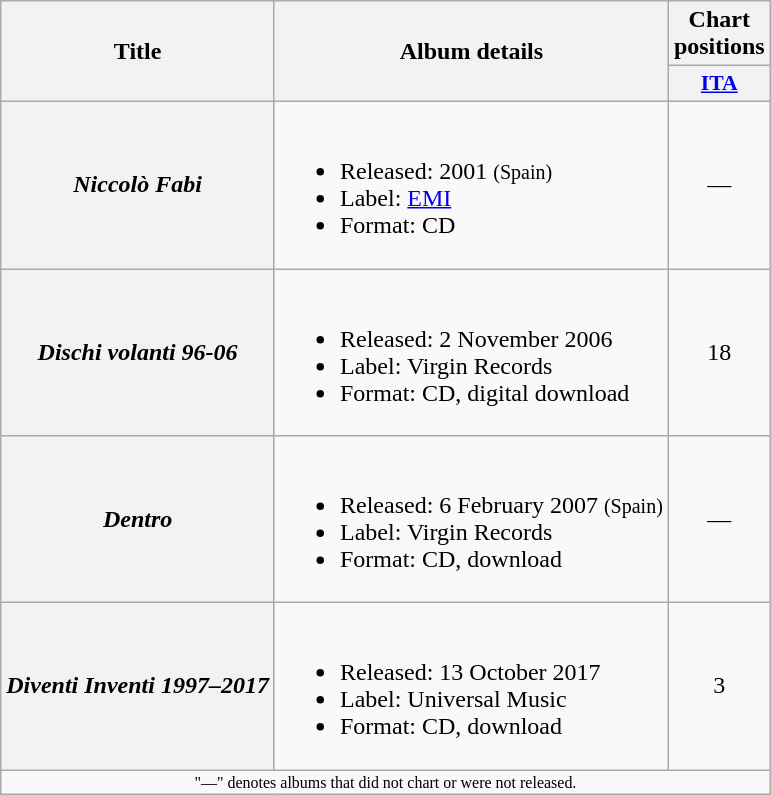<table class="wikitable plainrowheaders" style="text-align:center;" border="1">
<tr>
<th scope="col" rowspan="2">Title</th>
<th scope="col" rowspan="2">Album details</th>
<th scope="col" colspan="1">Chart positions</th>
</tr>
<tr>
<th scope="col" style="width:3em;font-size:90%;"><a href='#'>ITA</a><br></th>
</tr>
<tr>
<th scope="row"><em>Niccolò Fabi</em></th>
<td style="text-align:left;"><br><ul><li>Released: 2001 <small>(Spain)</small></li><li>Label: <a href='#'>EMI</a></li><li>Format: CD</li></ul></td>
<td>—</td>
</tr>
<tr>
<th scope="row"><em>Dischi volanti 96-06</em></th>
<td style="text-align:left;"><br><ul><li>Released: 2 November 2006</li><li>Label: Virgin Records</li><li>Format: CD, digital download</li></ul></td>
<td>18</td>
</tr>
<tr>
<th scope="row"><em>Dentro</em></th>
<td style="text-align:left;"><br><ul><li>Released: 6 February 2007 <small>(Spain)</small></li><li>Label: Virgin Records</li><li>Format: CD, download</li></ul></td>
<td>—</td>
</tr>
<tr>
<th scope="row"><em>Diventi Inventi 1997–2017</em></th>
<td style="text-align:left;"><br><ul><li>Released: 13 October 2017</li><li>Label: Universal Music</li><li>Format: CD, download</li></ul></td>
<td>3<br></td>
</tr>
<tr>
<td align="center" colspan="30" style="font-size:8pt">"—" denotes albums that did not chart or were not released.</td>
</tr>
</table>
